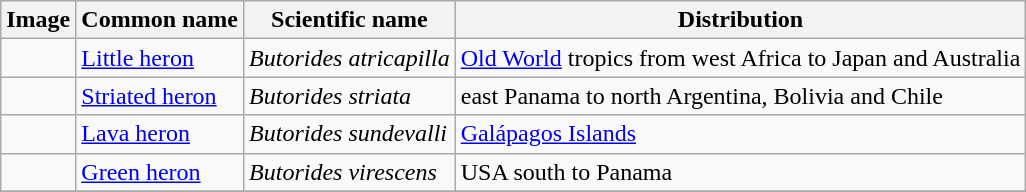<table class="wikitable">
<tr>
<th>Image</th>
<th>Common name</th>
<th>Scientific name</th>
<th>Distribution</th>
</tr>
<tr>
<td></td>
<td><a href='#'>Little heron</a></td>
<td><em>Butorides atricapilla</em></td>
<td><a href='#'>Old World</a> tropics from west Africa to Japan and Australia</td>
</tr>
<tr>
<td></td>
<td><a href='#'>Striated heron</a></td>
<td><em>Butorides striata</em></td>
<td>east Panama to north Argentina, Bolivia and Chile</td>
</tr>
<tr>
<td></td>
<td><a href='#'>Lava heron</a></td>
<td><em>Butorides sundevalli</em></td>
<td><a href='#'>Galápagos Islands</a></td>
</tr>
<tr>
<td></td>
<td><a href='#'>Green heron</a></td>
<td><em>Butorides virescens</em></td>
<td>USA south to Panama</td>
</tr>
<tr>
</tr>
</table>
